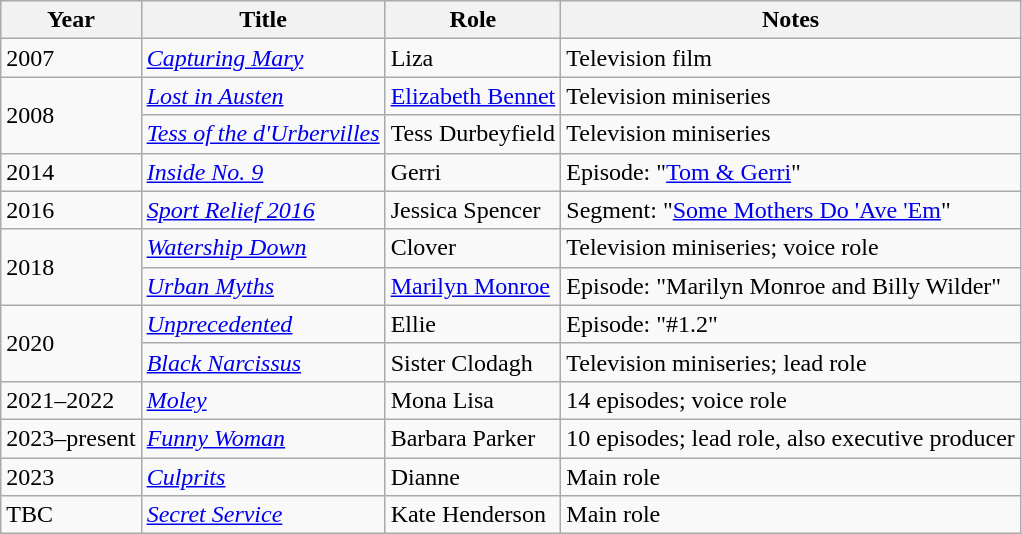<table class="wikitable sortable">
<tr>
<th>Year</th>
<th>Title</th>
<th>Role</th>
<th class="unsortable">Notes</th>
</tr>
<tr>
<td>2007</td>
<td><em><a href='#'>Capturing Mary</a></em></td>
<td>Liza</td>
<td>Television film</td>
</tr>
<tr>
<td rowspan="2">2008</td>
<td><em><a href='#'>Lost in Austen</a></em></td>
<td><a href='#'>Elizabeth Bennet</a></td>
<td>Television miniseries</td>
</tr>
<tr>
<td><em><a href='#'>Tess of the d'Urbervilles</a></em></td>
<td>Tess Durbeyfield</td>
<td>Television miniseries</td>
</tr>
<tr>
<td>2014</td>
<td><em><a href='#'>Inside No. 9</a></em></td>
<td>Gerri</td>
<td>Episode: "<a href='#'>Tom & Gerri</a>"</td>
</tr>
<tr>
<td>2016</td>
<td><em><a href='#'>Sport Relief 2016</a></em></td>
<td>Jessica Spencer</td>
<td>Segment: "<a href='#'>Some Mothers Do 'Ave 'Em</a>"</td>
</tr>
<tr>
<td rowspan="2">2018</td>
<td><em><a href='#'>Watership Down</a></em></td>
<td>Clover</td>
<td>Television miniseries; voice role</td>
</tr>
<tr>
<td><em><a href='#'>Urban Myths</a></em></td>
<td><a href='#'>Marilyn Monroe</a></td>
<td>Episode: "Marilyn Monroe and Billy Wilder"</td>
</tr>
<tr>
<td rowspan="2">2020</td>
<td><em><a href='#'>Unprecedented</a></em></td>
<td>Ellie</td>
<td>Episode: "#1.2"</td>
</tr>
<tr>
<td><em><a href='#'>Black Narcissus</a></em></td>
<td>Sister Clodagh</td>
<td>Television miniseries; lead role</td>
</tr>
<tr>
<td>2021–2022</td>
<td><em><a href='#'>Moley</a></em></td>
<td>Mona Lisa</td>
<td>14 episodes; voice role</td>
</tr>
<tr>
<td>2023–present</td>
<td><em><a href='#'>Funny Woman</a></em></td>
<td>Barbara Parker</td>
<td>10 episodes; lead role, also executive producer</td>
</tr>
<tr>
<td>2023</td>
<td><em><a href='#'>Culprits</a></em></td>
<td>Dianne</td>
<td>Main role</td>
</tr>
<tr>
<td>TBC</td>
<td><em><a href='#'>Secret Service</a></em></td>
<td>Kate Henderson</td>
<td>Main role</td>
</tr>
</table>
